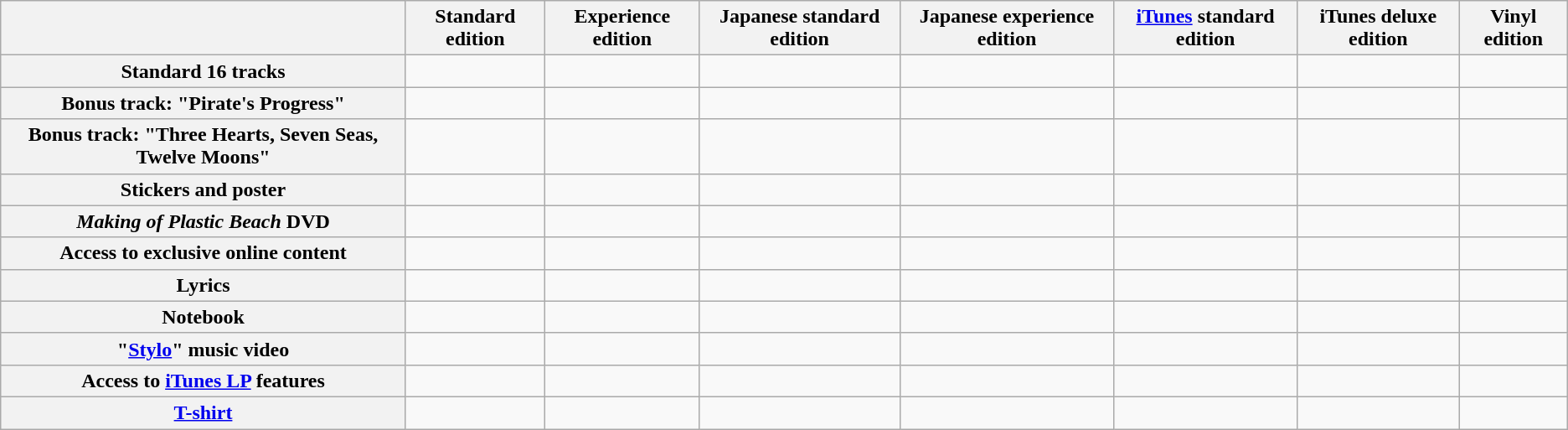<table class="wikitable">
<tr>
<th></th>
<th>Standard edition</th>
<th>Experience edition</th>
<th>Japanese standard edition</th>
<th>Japanese experience edition</th>
<th><a href='#'>iTunes</a> standard edition</th>
<th>iTunes deluxe edition</th>
<th>Vinyl edition</th>
</tr>
<tr>
<th>Standard 16 tracks</th>
<td></td>
<td></td>
<td></td>
<td></td>
<td></td>
<td></td>
<td></td>
</tr>
<tr>
<th>Bonus track: "Pirate's Progress"</th>
<td></td>
<td></td>
<td></td>
<td></td>
<td></td>
<td></td>
<td></td>
</tr>
<tr>
<th>Bonus track: "Three Hearts, Seven Seas, Twelve Moons"</th>
<td></td>
<td></td>
<td></td>
<td></td>
<td></td>
<td></td>
<td></td>
</tr>
<tr>
<th>Stickers and poster</th>
<td></td>
<td></td>
<td></td>
<td></td>
<td></td>
<td></td>
<td></td>
</tr>
<tr>
<th><em>Making of Plastic Beach</em> DVD</th>
<td></td>
<td></td>
<td></td>
<td></td>
<td></td>
<td></td>
<td></td>
</tr>
<tr>
<th>Access to exclusive online content</th>
<td></td>
<td></td>
<td></td>
<td></td>
<td></td>
<td></td>
<td></td>
</tr>
<tr>
<th>Lyrics</th>
<td></td>
<td></td>
<td></td>
<td></td>
<td></td>
<td></td>
<td></td>
</tr>
<tr>
<th>Notebook</th>
<td></td>
<td></td>
<td></td>
<td></td>
<td></td>
<td></td>
<td></td>
</tr>
<tr>
<th>"<a href='#'>Stylo</a>" music video</th>
<td></td>
<td></td>
<td></td>
<td></td>
<td></td>
<td></td>
</tr>
<tr>
<th>Access to <a href='#'>iTunes LP</a> features</th>
<td></td>
<td></td>
<td></td>
<td></td>
<td></td>
<td></td>
<td></td>
</tr>
<tr>
<th><a href='#'>T-shirt</a></th>
<td></td>
<td></td>
<td></td>
<td></td>
<td></td>
<td></td>
<td></td>
</tr>
</table>
